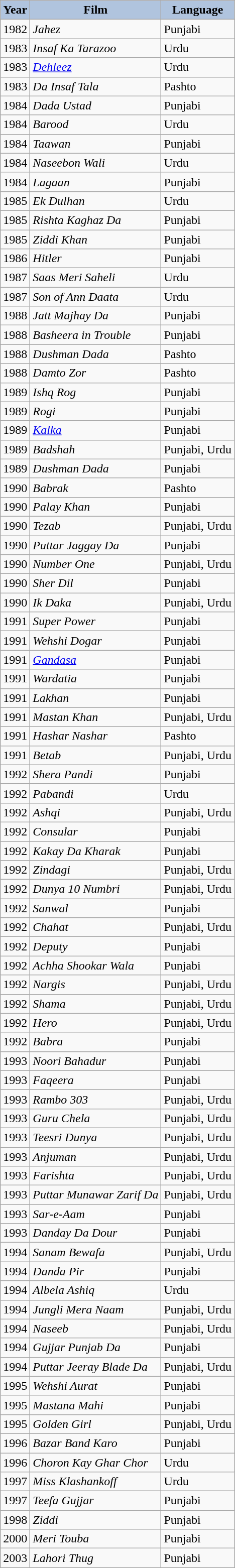<table class="wikitable sortable plainrowheaders">
<tr>
<th style="background:#B0C4DE;">Year</th>
<th style="background:#B0C4DE;">Film</th>
<th style="background:#B0C4DE;">Language</th>
</tr>
<tr>
<td>1982</td>
<td><em>Jahez</em></td>
<td>Punjabi</td>
</tr>
<tr>
<td>1983</td>
<td><em>Insaf Ka Tarazoo</em></td>
<td>Urdu</td>
</tr>
<tr>
<td>1983</td>
<td><em><a href='#'>Dehleez</a></em></td>
<td>Urdu</td>
</tr>
<tr>
<td>1983</td>
<td><em>Da Insaf Tala</em></td>
<td>Pashto</td>
</tr>
<tr>
<td>1984</td>
<td><em>Dada Ustad</em></td>
<td>Punjabi</td>
</tr>
<tr>
<td>1984</td>
<td><em>Barood</em></td>
<td>Urdu</td>
</tr>
<tr>
<td>1984</td>
<td><em>Taawan</em></td>
<td>Punjabi</td>
</tr>
<tr>
<td>1984</td>
<td><em>Naseebon Wali</em></td>
<td>Urdu</td>
</tr>
<tr>
<td>1984</td>
<td><em>Lagaan</em></td>
<td>Punjabi</td>
</tr>
<tr>
<td>1985</td>
<td><em>Ek Dulhan</em></td>
<td>Urdu</td>
</tr>
<tr>
<td>1985</td>
<td><em>Rishta Kaghaz Da</em></td>
<td>Punjabi</td>
</tr>
<tr>
<td>1985</td>
<td><em>Ziddi Khan</em></td>
<td>Punjabi</td>
</tr>
<tr>
<td>1986</td>
<td><em>Hitler</em></td>
<td>Punjabi</td>
</tr>
<tr>
<td>1987</td>
<td><em>Saas Meri Saheli</em></td>
<td>Urdu</td>
</tr>
<tr>
<td>1987</td>
<td><em>Son of Ann Daata</em></td>
<td>Urdu</td>
</tr>
<tr>
<td>1988</td>
<td><em>Jatt Majhay Da</em></td>
<td>Punjabi</td>
</tr>
<tr>
<td>1988</td>
<td><em>Basheera in Trouble</em></td>
<td>Punjabi</td>
</tr>
<tr>
<td>1988</td>
<td><em>Dushman Dada</em></td>
<td>Pashto</td>
</tr>
<tr>
<td>1988</td>
<td><em>Damto Zor</em></td>
<td>Pashto</td>
</tr>
<tr>
<td>1989</td>
<td><em>Ishq Rog</em></td>
<td>Punjabi</td>
</tr>
<tr>
<td>1989</td>
<td><em>Rogi</em></td>
<td>Punjabi</td>
</tr>
<tr>
<td>1989</td>
<td><em><a href='#'>Kalka</a></em></td>
<td>Punjabi</td>
</tr>
<tr>
<td>1989</td>
<td><em>Badshah</em></td>
<td>Punjabi, Urdu</td>
</tr>
<tr>
<td>1989</td>
<td><em>Dushman Dada</em></td>
<td>Punjabi</td>
</tr>
<tr>
<td>1990</td>
<td><em>Babrak</em></td>
<td>Pashto</td>
</tr>
<tr>
<td>1990</td>
<td><em>Palay Khan</em></td>
<td>Punjabi</td>
</tr>
<tr>
<td>1990</td>
<td><em>Tezab</em></td>
<td>Punjabi, Urdu</td>
</tr>
<tr>
<td>1990</td>
<td><em>Puttar Jaggay Da</em></td>
<td>Punjabi</td>
</tr>
<tr>
<td>1990</td>
<td><em>Number One</em></td>
<td>Punjabi, Urdu</td>
</tr>
<tr>
<td>1990</td>
<td><em>Sher Dil</em></td>
<td>Punjabi</td>
</tr>
<tr>
<td>1990</td>
<td><em>Ik Daka</em></td>
<td>Punjabi, Urdu</td>
</tr>
<tr>
<td>1991</td>
<td><em>Super Power</em></td>
<td>Punjabi</td>
</tr>
<tr>
<td>1991</td>
<td><em>Wehshi Dogar</em></td>
<td>Punjabi</td>
</tr>
<tr>
<td>1991</td>
<td><em><a href='#'>Gandasa</a></em></td>
<td>Punjabi</td>
</tr>
<tr>
<td>1991</td>
<td><em>Wardatia</em></td>
<td>Punjabi</td>
</tr>
<tr>
<td>1991</td>
<td><em>Lakhan</em></td>
<td>Punjabi</td>
</tr>
<tr>
<td>1991</td>
<td><em>Mastan Khan</em></td>
<td>Punjabi, Urdu</td>
</tr>
<tr>
<td>1991</td>
<td><em>Hashar Nashar</em></td>
<td>Pashto</td>
</tr>
<tr>
<td>1991</td>
<td><em>Betab</em></td>
<td>Punjabi, Urdu</td>
</tr>
<tr>
<td>1992</td>
<td><em>Shera Pandi</em></td>
<td>Punjabi</td>
</tr>
<tr>
<td>1992</td>
<td><em>Pabandi</em></td>
<td>Urdu</td>
</tr>
<tr>
<td>1992</td>
<td><em>Ashqi</em></td>
<td>Punjabi, Urdu</td>
</tr>
<tr>
<td>1992</td>
<td><em>Consular</em></td>
<td>Punjabi</td>
</tr>
<tr>
<td>1992</td>
<td><em>Kakay Da Kharak</em></td>
<td>Punjabi</td>
</tr>
<tr>
<td>1992</td>
<td><em>Zindagi</em></td>
<td>Punjabi, Urdu</td>
</tr>
<tr>
<td>1992</td>
<td><em>Dunya 10 Numbri</em></td>
<td>Punjabi, Urdu</td>
</tr>
<tr>
<td>1992</td>
<td><em>Sanwal</em></td>
<td>Punjabi</td>
</tr>
<tr>
<td>1992</td>
<td><em>Chahat</em></td>
<td>Punjabi, Urdu</td>
</tr>
<tr>
<td>1992</td>
<td><em>Deputy</em></td>
<td>Punjabi</td>
</tr>
<tr>
<td>1992</td>
<td><em>Achha Shookar Wala</em></td>
<td>Punjabi</td>
</tr>
<tr>
<td>1992</td>
<td><em>Nargis</em></td>
<td>Punjabi, Urdu</td>
</tr>
<tr>
<td>1992</td>
<td><em>Shama</em></td>
<td>Punjabi, Urdu</td>
</tr>
<tr>
<td>1992</td>
<td><em>Hero</em></td>
<td>Punjabi, Urdu</td>
</tr>
<tr>
<td>1992</td>
<td><em>Babra</em></td>
<td>Punjabi</td>
</tr>
<tr>
<td>1993</td>
<td><em>Noori Bahadur</em></td>
<td>Punjabi</td>
</tr>
<tr>
<td>1993</td>
<td><em>Faqeera</em></td>
<td>Punjabi</td>
</tr>
<tr>
<td>1993</td>
<td><em>Rambo 303</em></td>
<td>Punjabi, Urdu</td>
</tr>
<tr>
<td>1993</td>
<td><em>Guru Chela</em></td>
<td>Punjabi, Urdu</td>
</tr>
<tr>
<td>1993</td>
<td><em>Teesri Dunya</em></td>
<td>Punjabi, Urdu</td>
</tr>
<tr>
<td>1993</td>
<td><em>Anjuman</em></td>
<td>Punjabi, Urdu</td>
</tr>
<tr>
<td>1993</td>
<td><em>Farishta</em></td>
<td>Punjabi, Urdu</td>
</tr>
<tr>
<td>1993</td>
<td><em>Puttar Munawar Zarif Da</em></td>
<td>Punjabi, Urdu</td>
</tr>
<tr>
<td>1993</td>
<td><em>Sar-e-Aam</em></td>
<td>Punjabi</td>
</tr>
<tr>
<td>1993</td>
<td><em>Danday Da Dour</em></td>
<td>Punjabi</td>
</tr>
<tr>
<td>1994</td>
<td><em>Sanam Bewafa</em></td>
<td>Punjabi, Urdu</td>
</tr>
<tr>
<td>1994</td>
<td><em>Danda Pir</em></td>
<td>Punjabi</td>
</tr>
<tr>
<td>1994</td>
<td><em>Albela Ashiq</em></td>
<td>Urdu</td>
</tr>
<tr>
<td>1994</td>
<td><em>Jungli Mera Naam</em></td>
<td>Punjabi, Urdu</td>
</tr>
<tr>
<td>1994</td>
<td><em>Naseeb</em></td>
<td>Punjabi, Urdu</td>
</tr>
<tr>
<td>1994</td>
<td><em>Gujjar Punjab Da</em></td>
<td>Punjabi</td>
</tr>
<tr>
<td>1994</td>
<td><em>Puttar Jeeray Blade Da</em></td>
<td>Punjabi, Urdu</td>
</tr>
<tr>
<td>1995</td>
<td><em>Wehshi Aurat</em></td>
<td>Punjabi</td>
</tr>
<tr>
<td>1995</td>
<td><em>Mastana Mahi</em></td>
<td>Punjabi</td>
</tr>
<tr>
<td>1995</td>
<td><em>Golden Girl</em></td>
<td>Punjabi, Urdu</td>
</tr>
<tr>
<td>1996</td>
<td><em>Bazar Band Karo</em></td>
<td>Punjabi</td>
</tr>
<tr>
<td>1996</td>
<td><em>Choron Kay Ghar Chor</em></td>
<td>Urdu</td>
</tr>
<tr>
<td>1997</td>
<td><em>Miss Klashankoff</em></td>
<td>Urdu</td>
</tr>
<tr>
<td>1997</td>
<td><em>Teefa Gujjar</em></td>
<td>Punjabi</td>
</tr>
<tr>
<td>1998</td>
<td><em>Ziddi</em></td>
<td>Punjabi</td>
</tr>
<tr>
<td>2000</td>
<td><em>Meri Touba</em></td>
<td>Punjabi</td>
</tr>
<tr>
<td>2003</td>
<td><em>Lahori Thug</em></td>
<td>Punjabi</td>
</tr>
</table>
